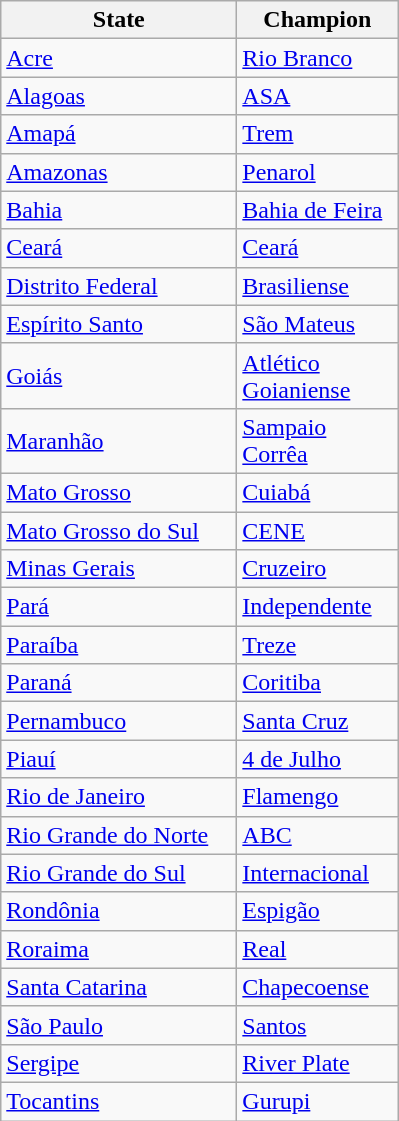<table class="wikitable">
<tr>
<th width=150px>State</th>
<th width=100px>Champion</th>
</tr>
<tr>
<td> <a href='#'>Acre</a></td>
<td><a href='#'>Rio Branco</a></td>
</tr>
<tr>
<td> <a href='#'>Alagoas</a></td>
<td><a href='#'>ASA</a></td>
</tr>
<tr>
<td> <a href='#'>Amapá</a></td>
<td><a href='#'>Trem</a></td>
</tr>
<tr>
<td> <a href='#'>Amazonas</a></td>
<td><a href='#'>Penarol</a></td>
</tr>
<tr>
<td> <a href='#'>Bahia</a></td>
<td><a href='#'>Bahia de Feira</a></td>
</tr>
<tr>
<td> <a href='#'>Ceará</a></td>
<td><a href='#'>Ceará</a></td>
</tr>
<tr>
<td> <a href='#'>Distrito Federal</a></td>
<td><a href='#'>Brasiliense</a></td>
</tr>
<tr>
<td> <a href='#'>Espírito Santo</a></td>
<td><a href='#'>São Mateus</a></td>
</tr>
<tr>
<td> <a href='#'>Goiás</a></td>
<td><a href='#'>Atlético Goianiense</a></td>
</tr>
<tr>
<td> <a href='#'>Maranhão</a></td>
<td><a href='#'>Sampaio Corrêa</a></td>
</tr>
<tr>
<td> <a href='#'>Mato Grosso</a></td>
<td><a href='#'>Cuiabá</a></td>
</tr>
<tr>
<td> <a href='#'>Mato Grosso do Sul</a></td>
<td><a href='#'>CENE</a></td>
</tr>
<tr>
<td> <a href='#'>Minas Gerais</a></td>
<td><a href='#'>Cruzeiro</a></td>
</tr>
<tr>
<td> <a href='#'>Pará</a></td>
<td><a href='#'>Independente</a></td>
</tr>
<tr>
<td> <a href='#'>Paraíba</a></td>
<td><a href='#'>Treze</a></td>
</tr>
<tr>
<td> <a href='#'>Paraná</a></td>
<td><a href='#'>Coritiba</a></td>
</tr>
<tr>
<td> <a href='#'>Pernambuco</a></td>
<td><a href='#'>Santa Cruz</a></td>
</tr>
<tr>
<td> <a href='#'>Piauí</a></td>
<td><a href='#'>4 de Julho</a></td>
</tr>
<tr>
<td> <a href='#'>Rio de Janeiro</a></td>
<td><a href='#'>Flamengo</a></td>
</tr>
<tr>
<td> <a href='#'>Rio Grande do Norte</a></td>
<td><a href='#'>ABC</a></td>
</tr>
<tr>
<td> <a href='#'>Rio Grande do Sul</a></td>
<td><a href='#'>Internacional</a></td>
</tr>
<tr>
<td> <a href='#'>Rondônia</a></td>
<td><a href='#'>Espigão</a></td>
</tr>
<tr>
<td> <a href='#'>Roraima</a></td>
<td><a href='#'>Real</a></td>
</tr>
<tr>
<td> <a href='#'>Santa Catarina</a></td>
<td><a href='#'>Chapecoense</a></td>
</tr>
<tr>
<td> <a href='#'>São Paulo</a></td>
<td><a href='#'>Santos</a></td>
</tr>
<tr>
<td> <a href='#'>Sergipe</a></td>
<td><a href='#'>River Plate</a></td>
</tr>
<tr>
<td> <a href='#'>Tocantins</a></td>
<td><a href='#'>Gurupi</a></td>
</tr>
</table>
